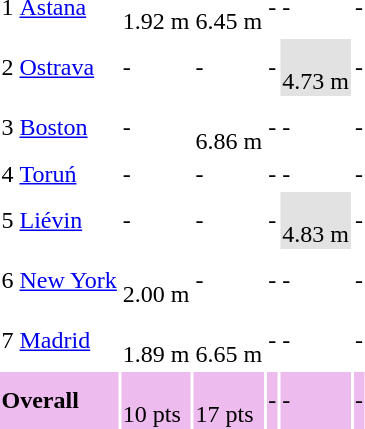<table>
<tr>
<td>1</td>
<td align=left><a href='#'>Astana</a></td>
<td> <br>1.92 m</td>
<td> <br>6.45 m</td>
<td> -</td>
<td> -</td>
<td> -</td>
</tr>
<tr>
<td>2</td>
<td align=left><a href='#'>Ostrava</a></td>
<td> -</td>
<td> -</td>
<td> -</td>
<td bgcolor=#e2e2e2> <br>4.73 m</td>
<td> -</td>
</tr>
<tr>
<td>3</td>
<td align=left><a href='#'>Boston</a></td>
<td> -</td>
<td> <br>6.86 m</td>
<td> -</td>
<td> -</td>
<td> -</td>
</tr>
<tr>
<td>4</td>
<td align=left><a href='#'>Toruń</a></td>
<td> -</td>
<td> -</td>
<td> -</td>
<td> -</td>
<td> -</td>
</tr>
<tr>
<td>5</td>
<td align=left><a href='#'>Liévin</a></td>
<td> -</td>
<td> -</td>
<td> -</td>
<td bgcolor=#e2e2e2> <br>4.83 m</td>
<td> -</td>
</tr>
<tr>
<td>6</td>
<td align=left><a href='#'>New York</a></td>
<td> <br>2.00 m</td>
<td> -</td>
<td> -</td>
<td> -</td>
<td> -</td>
</tr>
<tr>
<td>7</td>
<td align=left><a href='#'>Madrid</a></td>
<td> <br>1.89 m</td>
<td> <br>6.65 m</td>
<td> -</td>
<td> -</td>
<td> -</td>
</tr>
<tr bgcolor=#eebbee>
<td colspan="2"><strong>Overall</strong></td>
<td> <br>10 pts</td>
<td> <br>17 pts</td>
<td> -</td>
<td> -</td>
<td> -</td>
</tr>
</table>
